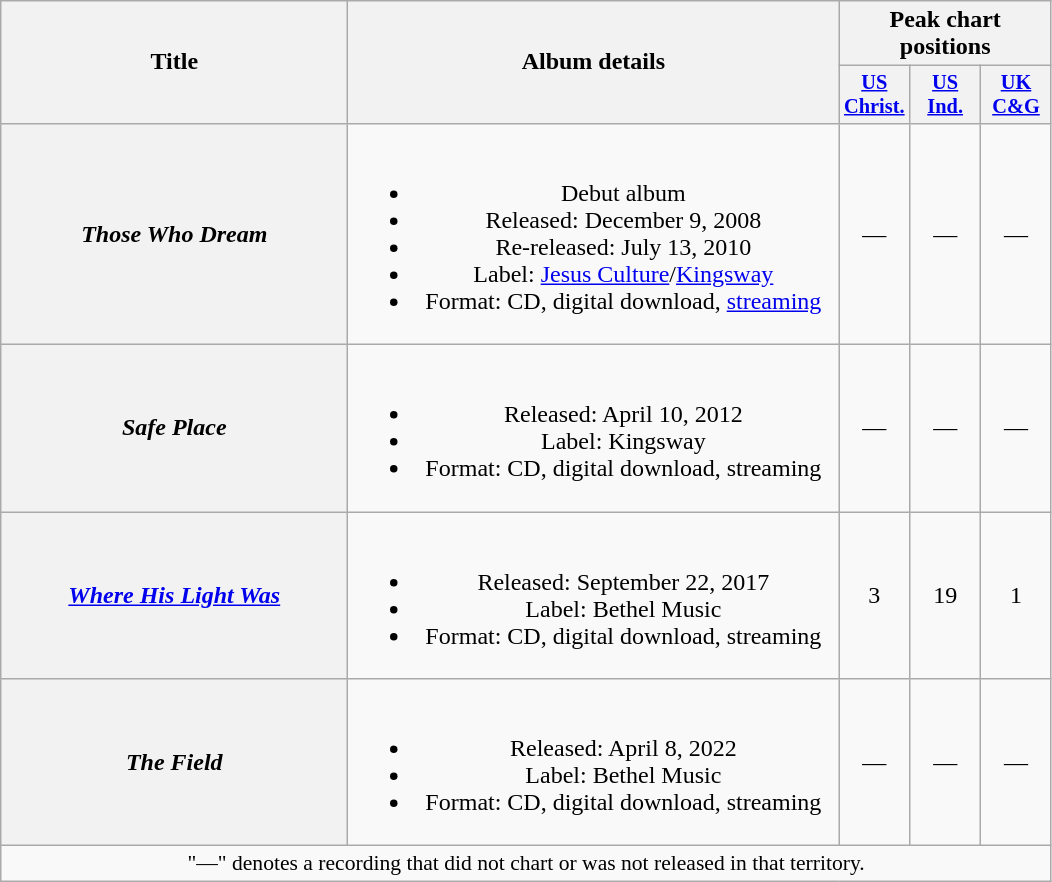<table class="wikitable plainrowheaders" style="text-align:center;">
<tr>
<th scope="col" rowspan="2" style="width:14em;">Title</th>
<th scope="col" rowspan="2" style="width:20em;">Album details</th>
<th scope="col" colspan="4">Peak chart positions</th>
</tr>
<tr>
<th scope="col" style="width:3em;font-size:85%;"><a href='#'>US<br>Christ.</a><br></th>
<th scope="col" style="width:3em;font-size:85%;"><a href='#'>US<br>Ind.</a><br></th>
<th scope="col" style="width:3em;font-size:85%;"><a href='#'>UK<br>C&G</a></th>
</tr>
<tr>
<th scope="row"><em>Those Who Dream</em></th>
<td><br><ul><li>Debut album</li><li>Released: December 9, 2008</li><li>Re-released: July 13, 2010</li><li>Label: <a href='#'>Jesus Culture</a>/<a href='#'>Kingsway</a></li><li>Format: CD, digital download, <a href='#'>streaming</a></li></ul></td>
<td>—</td>
<td>—</td>
<td>—</td>
</tr>
<tr>
<th scope="row"><em>Safe Place</em></th>
<td><br><ul><li>Released: April 10, 2012</li><li>Label: Kingsway</li><li>Format: CD, digital download, streaming</li></ul></td>
<td>—</td>
<td>—</td>
<td>—</td>
</tr>
<tr>
<th scope="row"><em><a href='#'>Where His Light Was</a></em></th>
<td><br><ul><li>Released: September 22, 2017</li><li>Label: Bethel Music</li><li>Format: CD, digital download, streaming</li></ul></td>
<td>3</td>
<td>19</td>
<td>1</td>
</tr>
<tr>
<th scope="row"><em>The Field</em></th>
<td><br><ul><li>Released: April 8, 2022</li><li>Label: Bethel Music</li><li>Format: CD, digital download, streaming</li></ul></td>
<td>—</td>
<td>—</td>
<td>—</td>
</tr>
<tr>
<td colspan="8" style="font-size:90%">"—" denotes a recording that did not chart or was not released in that territory.</td>
</tr>
</table>
